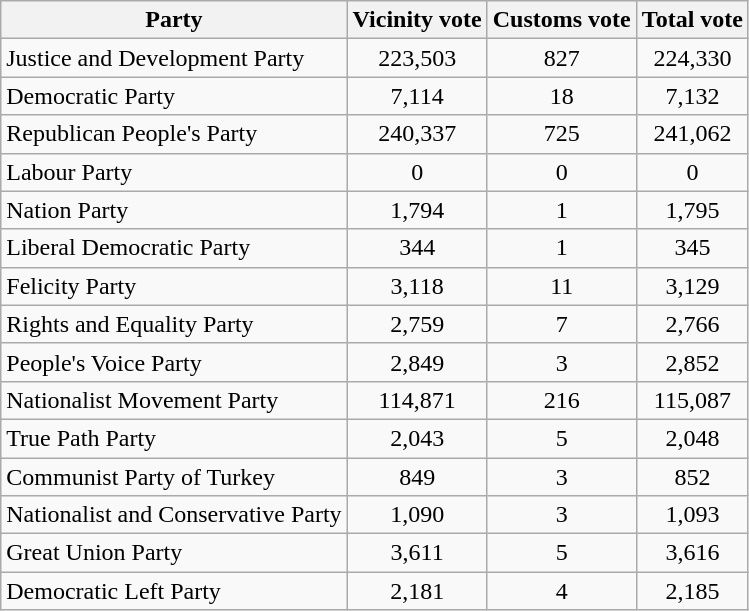<table class="wikitable sortable">
<tr>
<th style="text-align:center;">Party</th>
<th style="text-align:center;">Vicinity vote</th>
<th style="text-align:center;">Customs vote</th>
<th style="text-align:center;">Total vote</th>
</tr>
<tr>
<td>Justice and Development Party</td>
<td style="text-align:center;">223,503</td>
<td style="text-align:center;">827</td>
<td style="text-align:center;">224,330</td>
</tr>
<tr>
<td>Democratic Party</td>
<td style="text-align:center;">7,114</td>
<td style="text-align:center;">18</td>
<td style="text-align:center;">7,132</td>
</tr>
<tr>
<td>Republican People's Party</td>
<td style="text-align:center;">240,337</td>
<td style="text-align:center;">725</td>
<td style="text-align:center;">241,062</td>
</tr>
<tr>
<td>Labour Party</td>
<td style="text-align:center;">0</td>
<td style="text-align:center;">0</td>
<td style="text-align:center;">0</td>
</tr>
<tr>
<td>Nation Party</td>
<td style="text-align:center;">1,794</td>
<td style="text-align:center;">1</td>
<td style="text-align:center;">1,795</td>
</tr>
<tr>
<td>Liberal Democratic Party</td>
<td style="text-align:center;">344</td>
<td style="text-align:center;">1</td>
<td style="text-align:center;">345</td>
</tr>
<tr>
<td>Felicity Party</td>
<td style="text-align:center;">3,118</td>
<td style="text-align:center;">11</td>
<td style="text-align:center;">3,129</td>
</tr>
<tr>
<td>Rights and Equality Party</td>
<td style="text-align:center;">2,759</td>
<td style="text-align:center;">7</td>
<td style="text-align:center;">2,766</td>
</tr>
<tr>
<td>People's Voice Party</td>
<td style="text-align:center;">2,849</td>
<td style="text-align:center;">3</td>
<td style="text-align:center;">2,852</td>
</tr>
<tr>
<td>Nationalist Movement Party</td>
<td style="text-align:center;">114,871</td>
<td style="text-align:center;">216</td>
<td style="text-align:center;">115,087</td>
</tr>
<tr>
<td>True Path Party</td>
<td style="text-align:center;">2,043</td>
<td style="text-align:center;">5</td>
<td style="text-align:center;">2,048</td>
</tr>
<tr>
<td>Communist Party of Turkey</td>
<td style="text-align:center;">849</td>
<td style="text-align:center;">3</td>
<td style="text-align:center;">852</td>
</tr>
<tr>
<td>Nationalist and Conservative Party</td>
<td style="text-align:center;">1,090</td>
<td style="text-align:center;">3</td>
<td style="text-align:center;">1,093</td>
</tr>
<tr>
<td>Great Union Party</td>
<td style="text-align:center;">3,611</td>
<td style="text-align:center;">5</td>
<td style="text-align:center;">3,616</td>
</tr>
<tr>
<td>Democratic Left Party</td>
<td style="text-align:center;">2,181</td>
<td style="text-align:center;">4</td>
<td style="text-align:center;">2,185</td>
</tr>
</table>
